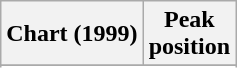<table class="wikitable sortable plainrowheaders" style="text-align:center">
<tr>
<th scope="col">Chart (1999)</th>
<th scope="col">Peak<br> position</th>
</tr>
<tr>
</tr>
<tr>
</tr>
</table>
